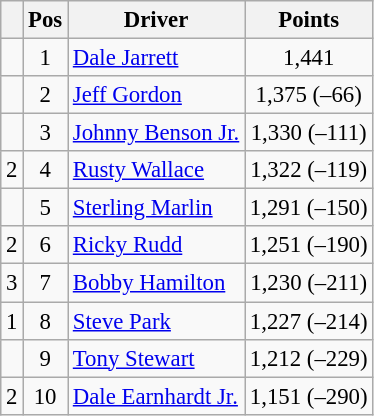<table class="wikitable" style="font-size: 95%;">
<tr>
<th></th>
<th>Pos</th>
<th>Driver</th>
<th>Points</th>
</tr>
<tr>
<td align="left"></td>
<td style="text-align:center;">1</td>
<td><a href='#'>Dale Jarrett</a></td>
<td style="text-align:center;">1,441</td>
</tr>
<tr>
<td align="left"></td>
<td style="text-align:center;">2</td>
<td><a href='#'>Jeff Gordon</a></td>
<td style="text-align:center;">1,375 (–66)</td>
</tr>
<tr>
<td align="left"></td>
<td style="text-align:center;">3</td>
<td><a href='#'>Johnny Benson Jr.</a></td>
<td style="text-align:center;">1,330 (–111)</td>
</tr>
<tr>
<td align="left"> 2</td>
<td style="text-align:center;">4</td>
<td><a href='#'>Rusty Wallace</a></td>
<td style="text-align:center;">1,322 (–119)</td>
</tr>
<tr>
<td align="left"></td>
<td style="text-align:center;">5</td>
<td><a href='#'>Sterling Marlin</a></td>
<td style="text-align:center;">1,291 (–150)</td>
</tr>
<tr>
<td align="left"> 2</td>
<td style="text-align:center;">6</td>
<td><a href='#'>Ricky Rudd</a></td>
<td style="text-align:center;">1,251 (–190)</td>
</tr>
<tr>
<td align="left"> 3</td>
<td style="text-align:center;">7</td>
<td><a href='#'>Bobby Hamilton</a></td>
<td style="text-align:center;">1,230 (–211)</td>
</tr>
<tr>
<td align="left"> 1</td>
<td style="text-align:center;">8</td>
<td><a href='#'>Steve Park</a></td>
<td style="text-align:center;">1,227 (–214)</td>
</tr>
<tr>
<td align="left"></td>
<td style="text-align:center;">9</td>
<td><a href='#'>Tony Stewart</a></td>
<td style="text-align:center;">1,212 (–229)</td>
</tr>
<tr>
<td align="left"> 2</td>
<td style="text-align:center;">10</td>
<td><a href='#'>Dale Earnhardt Jr.</a></td>
<td style="text-align:center;">1,151 (–290)</td>
</tr>
</table>
